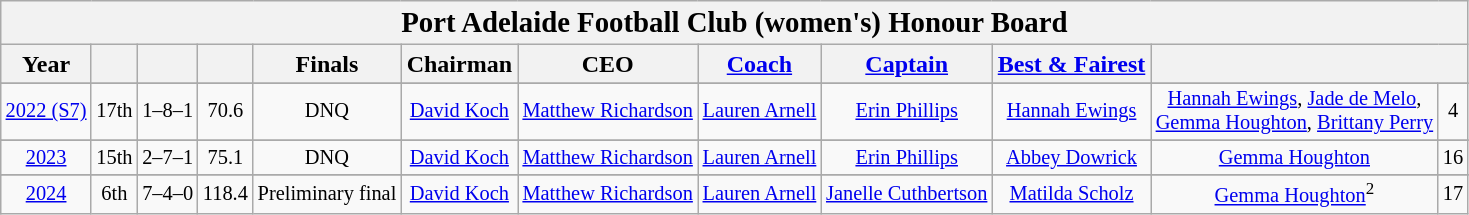<table class="wikitable mw-collapsible" style="text-align: center">
<tr style=font-size: 85%">
<th colspan="12"><big>Port Adelaide Football Club (women's) Honour Board</big></th>
</tr>
<tr style=font-size: 85%">
<th><strong>Year</strong></th>
<th></th>
<th></th>
<th></th>
<th><strong>Finals</strong></th>
<th><strong>Chairman</strong></th>
<th><strong>CEO</strong></th>
<th><strong><a href='#'>Coach</a></strong></th>
<th><strong><a href='#'>Captain</a></strong></th>
<th><strong><a href='#'>Best & Fairest</a></strong></th>
<th colspan="2"></th>
</tr>
<tr style="font-size: 85%">
</tr>
<tr style="font-size: 85%;">
<td><a href='#'>2022 (S7)</a></td>
<td>17th</td>
<td>1–8–1</td>
<td>70.6</td>
<td>DNQ</td>
<td><a href='#'>David Koch</a></td>
<td><a href='#'>Matthew Richardson</a></td>
<td><a href='#'>Lauren Arnell</a></td>
<td><a href='#'>Erin Phillips</a></td>
<td><a href='#'>Hannah Ewings</a></td>
<td><a href='#'>Hannah Ewings</a>, <a href='#'>Jade de Melo</a>,<br><a href='#'>Gemma Houghton</a>, <a href='#'>Brittany Perry</a></td>
<td>4</td>
</tr>
<tr style="font-size: 85%">
</tr>
<tr style="font-size: 85%;">
<td><a href='#'>2023</a></td>
<td>15th</td>
<td>2–7–1</td>
<td>75.1</td>
<td>DNQ</td>
<td><a href='#'>David Koch</a></td>
<td><a href='#'>Matthew Richardson</a></td>
<td><a href='#'>Lauren Arnell</a></td>
<td><a href='#'>Erin Phillips</a></td>
<td><a href='#'>Abbey Dowrick</a></td>
<td><a href='#'>Gemma Houghton</a></td>
<td>16</td>
</tr>
<tr style="font-size: 85%">
</tr>
<tr style="font-size: 85%;">
<td><a href='#'>2024</a></td>
<td>6th</td>
<td>7–4–0</td>
<td>118.4</td>
<td>Preliminary final</td>
<td><a href='#'>David Koch</a></td>
<td><a href='#'>Matthew Richardson</a></td>
<td><a href='#'>Lauren Arnell</a></td>
<td><a href='#'>Janelle Cuthbertson</a></td>
<td><a href='#'>Matilda Scholz</a></td>
<td><a href='#'>Gemma Houghton</a><sup>2</sup></td>
<td>17</td>
</tr>
</table>
